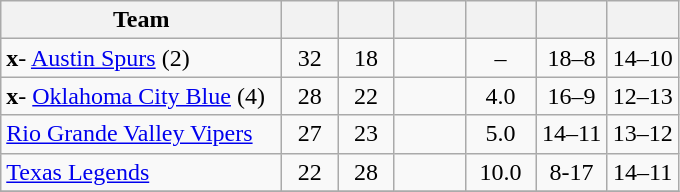<table class="wikitable" style="text-align:center">
<tr>
<th style="width:180px">Team</th>
<th style="width:30px"></th>
<th style="width:30px"></th>
<th style="width:40px"></th>
<th style="width:40px"></th>
<th style="width:40px"></th>
<th style="width:40px"></th>
</tr>
<tr>
<td align=left><strong>x</strong>- <a href='#'>Austin Spurs</a> (2)</td>
<td>32</td>
<td>18</td>
<td></td>
<td>–</td>
<td>18–8</td>
<td>14–10</td>
</tr>
<tr>
<td align=left><strong>x</strong>- <a href='#'>Oklahoma City Blue</a> (4)</td>
<td>28</td>
<td>22</td>
<td></td>
<td>4.0</td>
<td>16–9</td>
<td>12–13</td>
</tr>
<tr>
<td align=left><a href='#'>Rio Grande Valley Vipers</a></td>
<td>27</td>
<td>23</td>
<td></td>
<td>5.0</td>
<td>14–11</td>
<td>13–12</td>
</tr>
<tr>
<td align=left><a href='#'>Texas Legends</a></td>
<td>22</td>
<td>28</td>
<td></td>
<td>10.0</td>
<td>8-17</td>
<td>14–11</td>
</tr>
<tr>
</tr>
</table>
